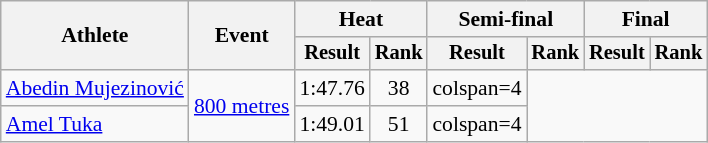<table class=wikitable style=font-size:90%>
<tr>
<th rowspan=2>Athlete</th>
<th rowspan=2>Event</th>
<th colspan=2>Heat</th>
<th colspan=2>Semi-final</th>
<th colspan=2>Final</th>
</tr>
<tr style=font-size:95%>
<th>Result</th>
<th>Rank</th>
<th>Result</th>
<th>Rank</th>
<th>Result</th>
<th>Rank</th>
</tr>
<tr align=center>
<td align=left><a href='#'>Abedin Mujezinović</a></td>
<td align=left rowspan=2><a href='#'>800 metres</a></td>
<td>1:47.76</td>
<td>38</td>
<td>colspan=4 </td>
</tr>
<tr align=center>
<td align=left><a href='#'>Amel Tuka</a></td>
<td>1:49.01</td>
<td>51</td>
<td>colspan=4 </td>
</tr>
</table>
